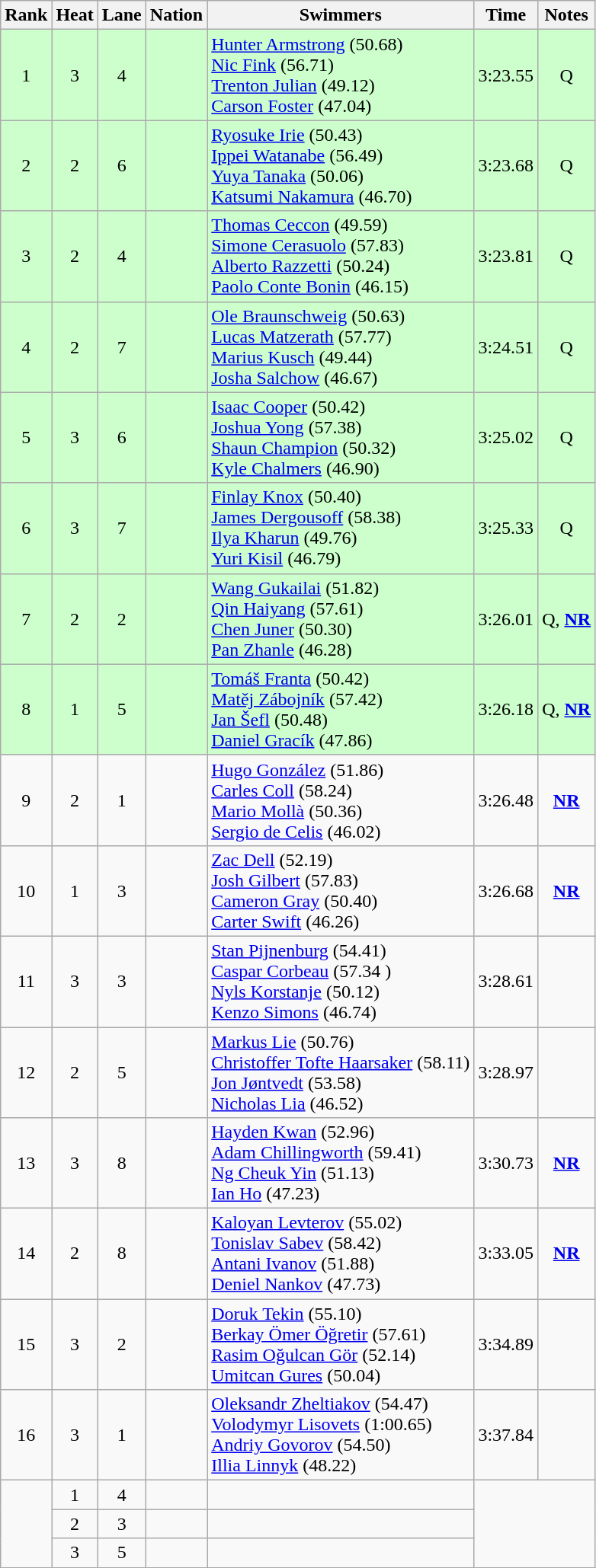<table class="wikitable sortable" style="text-align:center">
<tr>
<th>Rank</th>
<th>Heat</th>
<th>Lane</th>
<th>Nation</th>
<th>Swimmers</th>
<th>Time</th>
<th>Notes</th>
</tr>
<tr bgcolor=ccffcc>
<td>1</td>
<td>3</td>
<td>4</td>
<td align=left></td>
<td align=left><a href='#'>Hunter Armstrong</a> (50.68)<br><a href='#'>Nic Fink</a> (56.71)<br><a href='#'>Trenton Julian</a> (49.12)<br><a href='#'>Carson Foster</a> (47.04)</td>
<td>3:23.55</td>
<td>Q</td>
</tr>
<tr bgcolor=ccffcc>
<td>2</td>
<td>2</td>
<td>6</td>
<td align=left></td>
<td align=left><a href='#'>Ryosuke Irie</a> (50.43)<br><a href='#'>Ippei Watanabe</a> (56.49)<br><a href='#'>Yuya Tanaka</a> (50.06)<br><a href='#'>Katsumi Nakamura</a> (46.70)</td>
<td>3:23.68</td>
<td>Q</td>
</tr>
<tr bgcolor=ccffcc>
<td>3</td>
<td>2</td>
<td>4</td>
<td align=left></td>
<td align=left><a href='#'>Thomas Ceccon</a> (49.59)<br><a href='#'>Simone Cerasuolo</a> (57.83)<br><a href='#'>Alberto Razzetti</a> (50.24)<br><a href='#'>Paolo Conte Bonin</a> (46.15)</td>
<td>3:23.81</td>
<td>Q</td>
</tr>
<tr bgcolor=ccffcc>
<td>4</td>
<td>2</td>
<td>7</td>
<td align=left></td>
<td align=left><a href='#'>Ole Braunschweig</a> (50.63)<br><a href='#'>Lucas Matzerath</a> (57.77)<br><a href='#'>Marius Kusch</a> (49.44)<br><a href='#'>Josha Salchow</a> (46.67)</td>
<td>3:24.51</td>
<td>Q</td>
</tr>
<tr bgcolor=ccffcc>
<td>5</td>
<td>3</td>
<td>6</td>
<td align=left></td>
<td align=left><a href='#'>Isaac Cooper</a> (50.42)<br><a href='#'>Joshua Yong</a> (57.38)<br><a href='#'>Shaun Champion</a> (50.32)<br><a href='#'>Kyle Chalmers</a> (46.90)</td>
<td>3:25.02</td>
<td>Q</td>
</tr>
<tr bgcolor=ccffcc>
<td>6</td>
<td>3</td>
<td>7</td>
<td align=left></td>
<td align=left><a href='#'>Finlay Knox</a> (50.40)<br><a href='#'>James Dergousoff</a> (58.38)<br><a href='#'>Ilya Kharun</a> (49.76)<br><a href='#'>Yuri Kisil</a> (46.79)</td>
<td>3:25.33</td>
<td>Q</td>
</tr>
<tr bgcolor=ccffcc>
<td>7</td>
<td>2</td>
<td>2</td>
<td align=left></td>
<td align=left><a href='#'>Wang Gukailai</a> (51.82)<br><a href='#'>Qin Haiyang</a> (57.61)<br><a href='#'>Chen Juner</a> (50.30)<br><a href='#'>Pan Zhanle</a> (46.28)</td>
<td>3:26.01</td>
<td>Q, <strong><a href='#'>NR</a></strong></td>
</tr>
<tr bgcolor=ccffcc>
<td>8</td>
<td>1</td>
<td>5</td>
<td align=left></td>
<td align=left><a href='#'>Tomáš Franta</a> (50.42)<br><a href='#'>Matěj Zábojník</a> (57.42)<br><a href='#'>Jan Šefl</a> (50.48)<br><a href='#'>Daniel Gracík</a> (47.86)</td>
<td>3:26.18</td>
<td>Q, <strong><a href='#'>NR</a></strong></td>
</tr>
<tr>
<td>9</td>
<td>2</td>
<td>1</td>
<td align=left></td>
<td align=left><a href='#'>Hugo González</a> (51.86)<br><a href='#'>Carles Coll</a> (58.24)<br><a href='#'>Mario Mollà</a> (50.36)<br><a href='#'>Sergio de Celis</a> (46.02)</td>
<td>3:26.48</td>
<td><strong><a href='#'>NR</a></strong></td>
</tr>
<tr>
<td>10</td>
<td>1</td>
<td>3</td>
<td align=left></td>
<td align=left><a href='#'>Zac Dell</a> (52.19)<br><a href='#'>Josh Gilbert</a> (57.83)<br><a href='#'>Cameron Gray</a> (50.40)<br><a href='#'>Carter Swift</a> (46.26)</td>
<td>3:26.68</td>
<td><strong><a href='#'>NR</a></strong></td>
</tr>
<tr>
<td>11</td>
<td>3</td>
<td>3</td>
<td align=left></td>
<td align=left><a href='#'>Stan Pijnenburg</a> (54.41)<br><a href='#'>Caspar Corbeau</a> (57.34 )<br><a href='#'>Nyls Korstanje</a> (50.12)<br><a href='#'>Kenzo Simons</a> (46.74)</td>
<td>3:28.61</td>
<td></td>
</tr>
<tr>
<td>12</td>
<td>2</td>
<td>5</td>
<td align=left></td>
<td align=left><a href='#'>Markus Lie</a> (50.76)<br><a href='#'>Christoffer Tofte Haarsaker</a> (58.11)<br><a href='#'>Jon Jøntvedt</a> (53.58)<br><a href='#'>Nicholas Lia</a> (46.52)</td>
<td>3:28.97</td>
<td></td>
</tr>
<tr>
<td>13</td>
<td>3</td>
<td>8</td>
<td align=left></td>
<td align=left><a href='#'>Hayden Kwan</a> (52.96)<br><a href='#'>Adam Chillingworth</a> (59.41)<br><a href='#'>Ng Cheuk Yin</a> (51.13)<br><a href='#'>Ian Ho</a> (47.23)</td>
<td>3:30.73</td>
<td><strong><a href='#'>NR</a></strong></td>
</tr>
<tr>
<td>14</td>
<td>2</td>
<td>8</td>
<td align=left></td>
<td align=left><a href='#'>Kaloyan Levterov</a> (55.02)<br><a href='#'>Tonislav Sabev</a> (58.42)<br><a href='#'>Antani Ivanov</a> (51.88)<br><a href='#'>Deniel Nankov</a> (47.73)</td>
<td>3:33.05</td>
<td><strong><a href='#'>NR</a></strong></td>
</tr>
<tr>
<td>15</td>
<td>3</td>
<td>2</td>
<td align=left></td>
<td align=left><a href='#'>Doruk Tekin</a> (55.10)<br><a href='#'>Berkay Ömer Öğretir</a> (57.61)<br><a href='#'>Rasim Oğulcan Gör</a> (52.14)<br><a href='#'>Umitcan Gures</a> (50.04)</td>
<td>3:34.89</td>
<td></td>
</tr>
<tr>
<td>16</td>
<td>3</td>
<td>1</td>
<td align=left></td>
<td align=left><a href='#'>Oleksandr Zheltiakov</a> (54.47)<br><a href='#'>Volodymyr Lisovets</a> (1:00.65)<br><a href='#'>Andriy Govorov</a> (54.50)<br><a href='#'>Illia Linnyk</a> (48.22)</td>
<td>3:37.84</td>
<td></td>
</tr>
<tr>
<td rowspan=3></td>
<td>1</td>
<td>4</td>
<td align=left></td>
<td align=left></td>
<td colspan=2 rowspan=3></td>
</tr>
<tr>
<td>2</td>
<td>3</td>
<td align=left></td>
<td align=left></td>
</tr>
<tr>
<td>3</td>
<td>5</td>
<td align=left></td>
<td align=left></td>
</tr>
</table>
